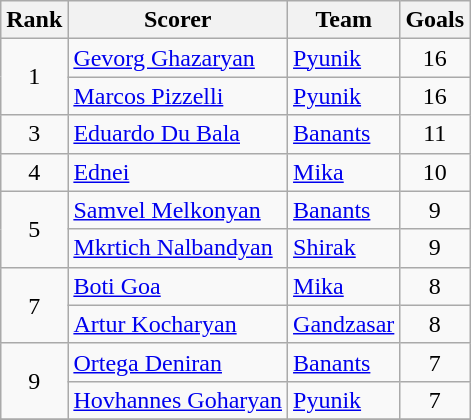<table class="wikitable">
<tr>
<th>Rank</th>
<th>Scorer</th>
<th>Team</th>
<th>Goals</th>
</tr>
<tr>
<td rowspan=2 align=center>1</td>
<td> <a href='#'>Gevorg Ghazaryan</a></td>
<td><a href='#'>Pyunik</a></td>
<td align=center>16</td>
</tr>
<tr>
<td> <a href='#'>Marcos Pizzelli</a></td>
<td><a href='#'>Pyunik</a></td>
<td align=center>16</td>
</tr>
<tr>
<td align=center>3</td>
<td> <a href='#'>Eduardo Du Bala</a></td>
<td><a href='#'>Banants</a></td>
<td align=center>11</td>
</tr>
<tr>
<td align=center>4</td>
<td> <a href='#'>Ednei</a></td>
<td><a href='#'>Mika</a></td>
<td align=center>10</td>
</tr>
<tr>
<td rowspan=2 align=center>5</td>
<td> <a href='#'>Samvel Melkonyan</a></td>
<td><a href='#'>Banants</a></td>
<td align=center>9</td>
</tr>
<tr>
<td> <a href='#'>Mkrtich Nalbandyan</a></td>
<td><a href='#'>Shirak</a></td>
<td align=center>9</td>
</tr>
<tr>
<td rowspan=2 align=center>7</td>
<td> <a href='#'>Boti Goa</a></td>
<td><a href='#'>Mika</a></td>
<td align=center>8</td>
</tr>
<tr>
<td> <a href='#'>Artur Kocharyan</a></td>
<td><a href='#'>Gandzasar</a></td>
<td align=center>8</td>
</tr>
<tr>
<td rowspan=2 align=center>9</td>
<td> <a href='#'>Ortega Deniran</a></td>
<td><a href='#'>Banants</a></td>
<td align=center>7</td>
</tr>
<tr>
<td> <a href='#'>Hovhannes Goharyan</a></td>
<td><a href='#'>Pyunik</a></td>
<td align=center>7</td>
</tr>
<tr>
</tr>
</table>
